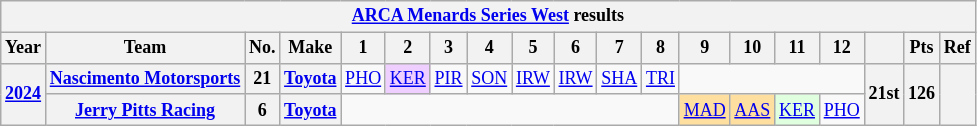<table class="wikitable" style="text-align:center; font-size:75%">
<tr>
<th colspan=23><a href='#'>ARCA Menards Series West</a> results</th>
</tr>
<tr>
<th>Year</th>
<th>Team</th>
<th>No.</th>
<th>Make</th>
<th>1</th>
<th>2</th>
<th>3</th>
<th>4</th>
<th>5</th>
<th>6</th>
<th>7</th>
<th>8</th>
<th>9</th>
<th>10</th>
<th>11</th>
<th>12</th>
<th></th>
<th>Pts</th>
<th>Ref</th>
</tr>
<tr>
<th rowspan=2><a href='#'>2024</a></th>
<th><a href='#'>Nascimento Motorsports</a></th>
<th>21</th>
<th><a href='#'>Toyota</a></th>
<td><a href='#'>PHO</a></td>
<td style="background:#EFCFFF;"><a href='#'>KER</a><br></td>
<td><a href='#'>PIR</a></td>
<td><a href='#'>SON</a></td>
<td><a href='#'>IRW</a></td>
<td><a href='#'>IRW</a></td>
<td><a href='#'>SHA</a></td>
<td><a href='#'>TRI</a></td>
<td colspan=4></td>
<th rowspan=2>21st</th>
<th rowspan=2>126</th>
<th rowspan=2></th>
</tr>
<tr>
<th><a href='#'>Jerry Pitts Racing</a></th>
<th>6</th>
<th><a href='#'>Toyota</a></th>
<td colspan=8></td>
<td style="background:#FFDF9F;"><a href='#'>MAD</a><br></td>
<td style="background:#FFDF9F;"><a href='#'>AAS</a><br></td>
<td style="background:#DFFFDF;"><a href='#'>KER</a><br></td>
<td><a href='#'>PHO</a></td>
</tr>
</table>
